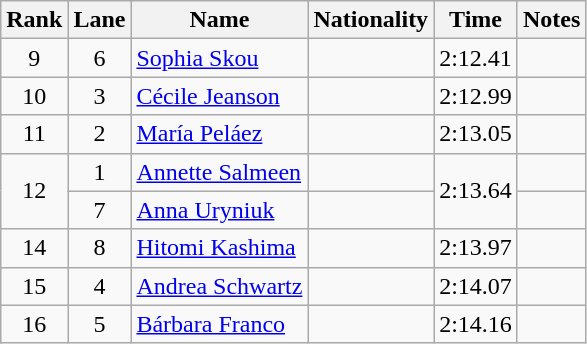<table class="wikitable sortable" style="text-align:center">
<tr>
<th>Rank</th>
<th>Lane</th>
<th>Name</th>
<th>Nationality</th>
<th>Time</th>
<th>Notes</th>
</tr>
<tr>
<td>9</td>
<td>6</td>
<td align=left><a href='#'>Sophia Skou</a></td>
<td align=left></td>
<td>2:12.41</td>
<td></td>
</tr>
<tr>
<td>10</td>
<td>3</td>
<td align=left><a href='#'>Cécile Jeanson</a></td>
<td align=left></td>
<td>2:12.99</td>
<td></td>
</tr>
<tr>
<td>11</td>
<td>2</td>
<td align=left><a href='#'>María Peláez</a></td>
<td align=left></td>
<td>2:13.05</td>
<td></td>
</tr>
<tr>
<td rowspan=2>12</td>
<td>1</td>
<td align=left><a href='#'>Annette Salmeen</a></td>
<td align=left></td>
<td rowspan=2>2:13.64</td>
<td></td>
</tr>
<tr>
<td>7</td>
<td align=left><a href='#'>Anna Uryniuk</a></td>
<td align=left></td>
<td></td>
</tr>
<tr>
<td>14</td>
<td>8</td>
<td align=left><a href='#'>Hitomi Kashima</a></td>
<td align=left></td>
<td>2:13.97</td>
<td></td>
</tr>
<tr>
<td>15</td>
<td>4</td>
<td align=left><a href='#'>Andrea Schwartz</a></td>
<td align=left></td>
<td>2:14.07</td>
<td></td>
</tr>
<tr>
<td>16</td>
<td>5</td>
<td align=left><a href='#'>Bárbara Franco</a></td>
<td align=left></td>
<td>2:14.16</td>
<td></td>
</tr>
</table>
